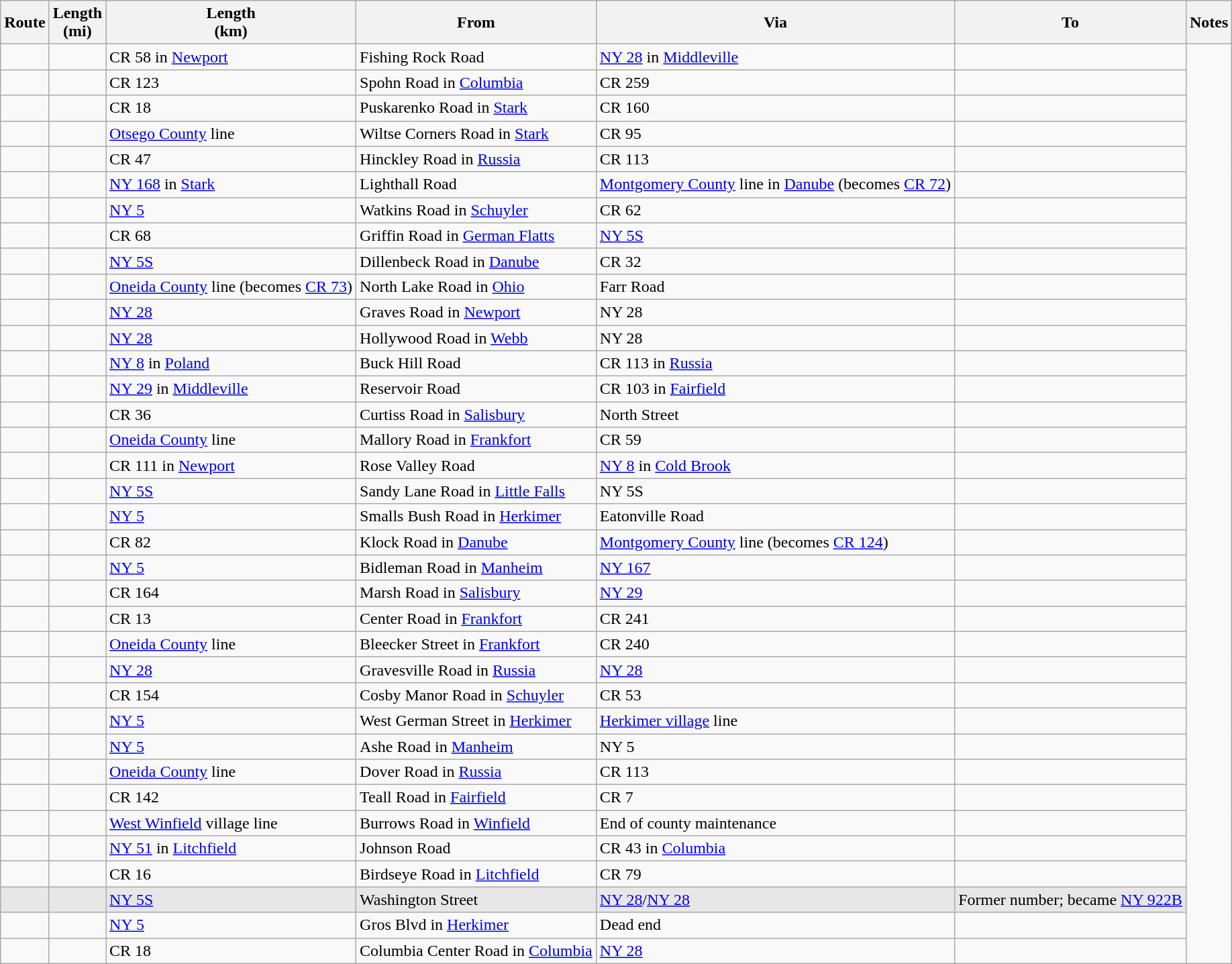<table class="wikitable sortable">
<tr>
<th>Route</th>
<th>Length<br>(mi)</th>
<th>Length<br>(km)</th>
<th class="unsortable">From</th>
<th class="unsortable">Via</th>
<th class="unsortable">To</th>
<th class="unsortable">Notes</th>
</tr>
<tr>
<td id="201"></td>
<td></td>
<td>CR 58 in <a href='#'>Newport</a></td>
<td>Fishing Rock Road</td>
<td><a href='#'>NY&nbsp;28</a> in <a href='#'>Middleville</a></td>
<td></td>
</tr>
<tr>
<td id="202"></td>
<td></td>
<td>CR 123</td>
<td>Spohn Road in <a href='#'>Columbia</a></td>
<td>CR 259</td>
<td></td>
</tr>
<tr>
<td id="203"></td>
<td></td>
<td>CR 18</td>
<td>Puskarenko Road in <a href='#'>Stark</a></td>
<td>CR 160</td>
<td></td>
</tr>
<tr>
<td id="204"></td>
<td></td>
<td><a href='#'>Otsego County</a> line</td>
<td>Wiltse Corners Road in <a href='#'>Stark</a></td>
<td>CR 95</td>
<td></td>
</tr>
<tr>
<td id="205"></td>
<td></td>
<td>CR 47</td>
<td>Hinckley Road in <a href='#'>Russia</a></td>
<td>CR 113</td>
<td></td>
</tr>
<tr>
<td id="206"></td>
<td></td>
<td><a href='#'>NY&nbsp;168</a> in <a href='#'>Stark</a></td>
<td>Lighthall Road</td>
<td><a href='#'>Montgomery County</a> line in <a href='#'>Danube</a> (becomes <a href='#'>CR 72</a>)</td>
<td></td>
</tr>
<tr>
<td id="211"></td>
<td></td>
<td><a href='#'>NY&nbsp;5</a></td>
<td>Watkins Road in <a href='#'>Schuyler</a></td>
<td>CR 62</td>
<td></td>
</tr>
<tr>
<td id="212"></td>
<td></td>
<td>CR 68</td>
<td>Griffin Road in <a href='#'>German Flatts</a></td>
<td><a href='#'>NY&nbsp;5S</a></td>
<td></td>
</tr>
<tr>
<td id="213"></td>
<td></td>
<td><a href='#'>NY&nbsp;5S</a></td>
<td>Dillenbeck Road in <a href='#'>Danube</a></td>
<td>CR 32</td>
<td></td>
</tr>
<tr>
<td id="214"></td>
<td></td>
<td><a href='#'>Oneida County</a> line (becomes <a href='#'>CR 73</a>)</td>
<td>North Lake Road in <a href='#'>Ohio</a></td>
<td>Farr Road</td>
<td></td>
</tr>
<tr>
<td id="215"></td>
<td></td>
<td><a href='#'>NY&nbsp;28</a></td>
<td>Graves Road in <a href='#'>Newport</a></td>
<td>NY 28</td>
<td></td>
</tr>
<tr>
<td id="216"></td>
<td></td>
<td><a href='#'>NY&nbsp;28</a></td>
<td>Hollywood Road in <a href='#'>Webb</a></td>
<td>NY 28</td>
<td></td>
</tr>
<tr>
<td id="218"></td>
<td></td>
<td><a href='#'>NY&nbsp;8</a> in <a href='#'>Poland</a></td>
<td>Buck Hill Road</td>
<td>CR 113 in <a href='#'>Russia</a></td>
<td></td>
</tr>
<tr>
<td id="220"></td>
<td></td>
<td><a href='#'>NY&nbsp;29</a> in <a href='#'>Middleville</a></td>
<td>Reservoir Road</td>
<td>CR 103 in <a href='#'>Fairfield</a></td>
<td></td>
</tr>
<tr>
<td id="221"></td>
<td></td>
<td>CR 36</td>
<td>Curtiss Road in <a href='#'>Salisbury</a></td>
<td>North Street</td>
<td></td>
</tr>
<tr>
<td id="222"></td>
<td></td>
<td><a href='#'>Oneida County</a> line</td>
<td>Mallory Road in <a href='#'>Frankfort</a></td>
<td>CR 59</td>
<td></td>
</tr>
<tr>
<td id="224"></td>
<td></td>
<td>CR 111 in <a href='#'>Newport</a></td>
<td>Rose Valley Road</td>
<td><a href='#'>NY&nbsp;8</a> in <a href='#'>Cold Brook</a></td>
<td></td>
</tr>
<tr>
<td id="226"></td>
<td></td>
<td><a href='#'>NY&nbsp;5S</a></td>
<td>Sandy Lane Road in <a href='#'>Little Falls</a></td>
<td>NY 5S</td>
<td></td>
</tr>
<tr>
<td id="231"></td>
<td></td>
<td><a href='#'>NY&nbsp;5</a></td>
<td>Smalls Bush Road in <a href='#'>Herkimer</a></td>
<td>Eatonville Road</td>
<td></td>
</tr>
<tr>
<td id="234"></td>
<td></td>
<td>CR 82</td>
<td>Klock Road in <a href='#'>Danube</a></td>
<td><a href='#'>Montgomery County</a> line (becomes <a href='#'>CR 124</a>)</td>
<td></td>
</tr>
<tr>
<td id="235"></td>
<td></td>
<td><a href='#'>NY&nbsp;5</a></td>
<td>Bidleman Road in <a href='#'>Manheim</a></td>
<td><a href='#'>NY&nbsp;167</a></td>
<td></td>
</tr>
<tr>
<td id="239"></td>
<td></td>
<td>CR 164</td>
<td>Marsh Road in <a href='#'>Salisbury</a></td>
<td><a href='#'>NY&nbsp;29</a></td>
<td></td>
</tr>
<tr>
<td id="240"></td>
<td></td>
<td>CR 13</td>
<td>Center Road in <a href='#'>Frankfort</a></td>
<td>CR 241</td>
<td></td>
</tr>
<tr>
<td id="241"></td>
<td></td>
<td><a href='#'>Oneida County</a> line</td>
<td>Bleecker Street in <a href='#'>Frankfort</a></td>
<td>CR 240</td>
<td></td>
</tr>
<tr>
<td id="242"></td>
<td></td>
<td><a href='#'>NY&nbsp;28</a></td>
<td>Gravesville Road in <a href='#'>Russia</a></td>
<td><a href='#'>NY&nbsp;28</a></td>
<td></td>
</tr>
<tr>
<td id="243"></td>
<td></td>
<td>CR 154</td>
<td>Cosby Manor Road in <a href='#'>Schuyler</a></td>
<td>CR 53</td>
<td></td>
</tr>
<tr>
<td id="245"></td>
<td></td>
<td><a href='#'>NY&nbsp;5</a></td>
<td>West German Street in <a href='#'>Herkimer</a></td>
<td><a href='#'>Herkimer village</a> line</td>
<td></td>
</tr>
<tr>
<td id="246"></td>
<td></td>
<td><a href='#'>NY&nbsp;5</a></td>
<td>Ashe Road in <a href='#'>Manheim</a></td>
<td>NY 5</td>
<td></td>
</tr>
<tr>
<td id="247"></td>
<td></td>
<td><a href='#'>Oneida County</a> line</td>
<td>Dover Road in <a href='#'>Russia</a></td>
<td>CR 113</td>
<td></td>
</tr>
<tr>
<td id="251"></td>
<td></td>
<td>CR 142</td>
<td>Teall Road in <a href='#'>Fairfield</a></td>
<td>CR 7</td>
<td></td>
</tr>
<tr>
<td id="253"></td>
<td></td>
<td><a href='#'>West Winfield</a> village line</td>
<td>Burrows Road in <a href='#'>Winfield</a></td>
<td>End of county maintenance</td>
<td></td>
</tr>
<tr>
<td id="254"></td>
<td></td>
<td><a href='#'>NY&nbsp;51</a> in <a href='#'>Litchfield</a></td>
<td>Johnson Road</td>
<td>CR 43 in <a href='#'>Columbia</a></td>
<td></td>
</tr>
<tr>
<td id="255"></td>
<td></td>
<td>CR 16</td>
<td>Birdseye Road in <a href='#'>Litchfield</a></td>
<td>CR 79</td>
<td></td>
</tr>
<tr style="background-color:#e7e7e7">
<td id="257"></td>
<td></td>
<td><a href='#'>NY&nbsp;5S</a></td>
<td>Washington Street</td>
<td><a href='#'>NY&nbsp;28</a>/<a href='#'>NY&nbsp;28</a></td>
<td>Former number; became <a href='#'>NY 922B</a></td>
</tr>
<tr>
<td id="258"></td>
<td></td>
<td><a href='#'>NY&nbsp;5</a></td>
<td>Gros Blvd in <a href='#'>Herkimer</a></td>
<td>Dead end</td>
<td></td>
</tr>
<tr>
<td id="259"></td>
<td></td>
<td>CR 18</td>
<td>Columbia Center Road in <a href='#'>Columbia</a></td>
<td><a href='#'>NY&nbsp;28</a></td>
<td></td>
</tr>
</table>
